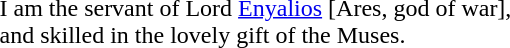<table style="border: 0px; margin-left:30px; white-space:nowrap;">
<tr>
<th scope="col" width="300px"></th>
<th scope="col" width="300px"></th>
</tr>
<tr border="0">
</tr>
<tr Valign=top>
<td><br><br></td>
<td><br>I am the servant of Lord <a href='#'>Enyalios</a> [Ares, god of war],<br>
and skilled in the lovely gift of the Muses.</td>
</tr>
</table>
